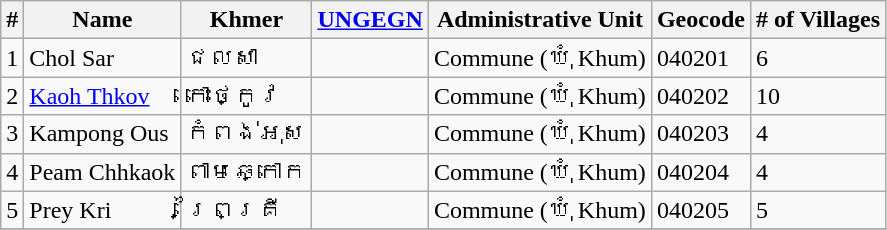<table class="wikitable sortable">
<tr>
<th>#</th>
<th>Name</th>
<th>Khmer</th>
<th><a href='#'>UNGEGN</a></th>
<th>Administrative Unit</th>
<th>Geocode</th>
<th># of Villages</th>
</tr>
<tr>
<td>1</td>
<td>Chol Sar</td>
<td>ជលសា</td>
<td></td>
<td>Commune (ឃុំ Khum)</td>
<td>040201</td>
<td>6</td>
</tr>
<tr>
<td>2</td>
<td><a href='#'>Kaoh Thkov</a></td>
<td>កោះថ្កូវ</td>
<td></td>
<td>Commune (ឃុំ Khum)</td>
<td>040202</td>
<td>10</td>
</tr>
<tr>
<td>3</td>
<td>Kampong Ous</td>
<td>កំពង់អុស</td>
<td></td>
<td>Commune (ឃុំ Khum)</td>
<td>040203</td>
<td>4</td>
</tr>
<tr>
<td>4</td>
<td>Peam Chhkaok</td>
<td>ពាមឆ្កោក</td>
<td></td>
<td>Commune (ឃុំ Khum)</td>
<td>040204</td>
<td>4</td>
</tr>
<tr>
<td>5</td>
<td>Prey Kri</td>
<td>ព្រៃគ្រី</td>
<td></td>
<td>Commune (ឃុំ Khum)</td>
<td>040205</td>
<td>5</td>
</tr>
<tr>
</tr>
</table>
